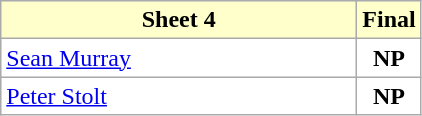<table class="wikitable">
<tr align=center bgcolor="#ffffcc">
<td><strong>Sheet 4</strong></td>
<td><strong>Final</strong></td>
</tr>
<tr align=center bgcolor="FFFFFF">
<td align=left width=230> <a href='#'>Sean Murray</a></td>
<td><strong>NP</strong></td>
</tr>
<tr align=center bgcolor="FFFFFF">
<td align=left width=230> <a href='#'>Peter Stolt</a></td>
<td><strong>NP</strong></td>
</tr>
</table>
